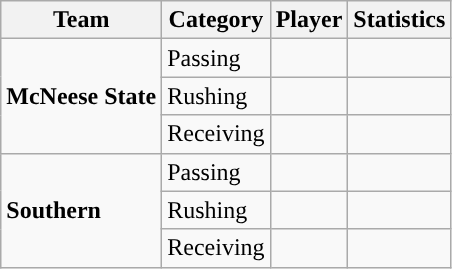<table class="wikitable" style="float: left;">
<tr>
<th>Team</th>
<th>Category</th>
<th>Player</th>
<th>Statistics</th>
</tr>
<tr>
<td rowspan=3><strong>McNeese State</strong></td>
<td>Passing</td>
<td> </td>
<td> </td>
</tr>
<tr>
<td>Rushing</td>
<td> </td>
<td> </td>
</tr>
<tr>
<td>Receiving</td>
<td> </td>
<td> </td>
</tr>
<tr>
<td rowspan=3><strong>Southern</strong></td>
<td>Passing</td>
<td> </td>
<td> </td>
</tr>
<tr>
<td>Rushing</td>
<td> </td>
<td> </td>
</tr>
<tr>
<td>Receiving</td>
<td> </td>
<td> </td>
</tr>
</table>
